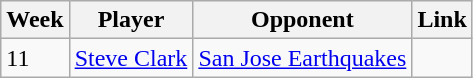<table class=wikitable>
<tr>
<th>Week</th>
<th>Player</th>
<th>Opponent</th>
<th>Link</th>
</tr>
<tr>
<td>11</td>
<td> <a href='#'>Steve Clark</a></td>
<td><a href='#'>San Jose Earthquakes</a></td>
<td></td>
</tr>
</table>
